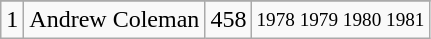<table class="wikitable">
<tr>
</tr>
<tr>
<td>1</td>
<td>Andrew Coleman</td>
<td>458</td>
<td style="font-size:80%;">1978 1979 1980 1981</td>
</tr>
</table>
